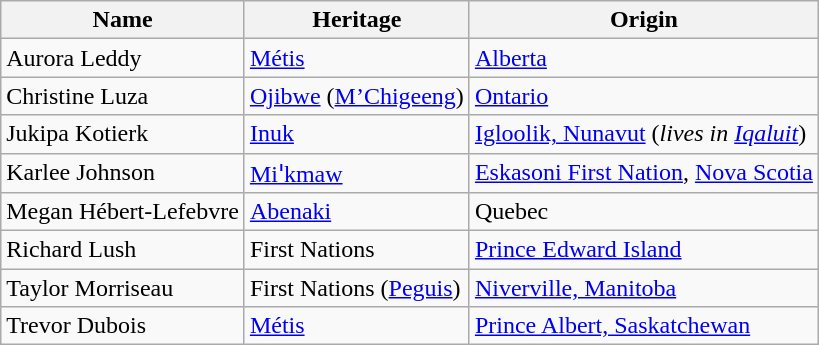<table class="wikitable">
<tr>
<th>Name</th>
<th>Heritage</th>
<th>Origin</th>
</tr>
<tr>
<td>Aurora Leddy</td>
<td><a href='#'>Métis</a></td>
<td><a href='#'>Alberta</a></td>
</tr>
<tr>
<td>Christine Luza</td>
<td><a href='#'>Ojibwe</a> (<a href='#'>M’Chigeeng</a>)</td>
<td><a href='#'>Ontario</a></td>
</tr>
<tr>
<td>Jukipa Kotierk</td>
<td><a href='#'>Inuk</a></td>
<td><a href='#'>Igloolik, Nunavut</a> (<em>lives in <a href='#'>Iqaluit</a></em>)</td>
</tr>
<tr>
<td>Karlee Johnson</td>
<td><a href='#'>Miꞌkmaw</a></td>
<td><a href='#'>Eskasoni First Nation</a>, <a href='#'>Nova Scotia</a></td>
</tr>
<tr>
<td>Megan Hébert-Lefebvre</td>
<td><a href='#'>Abenaki</a></td>
<td>Quebec</td>
</tr>
<tr>
<td>Richard Lush</td>
<td>First Nations</td>
<td><a href='#'>Prince Edward Island</a></td>
</tr>
<tr>
<td>Taylor Morriseau</td>
<td>First Nations (<a href='#'>Peguis</a>)</td>
<td><a href='#'>Niverville, Manitoba</a></td>
</tr>
<tr>
<td>Trevor Dubois</td>
<td><a href='#'>Métis</a></td>
<td><a href='#'>Prince Albert, Saskatchewan</a></td>
</tr>
</table>
